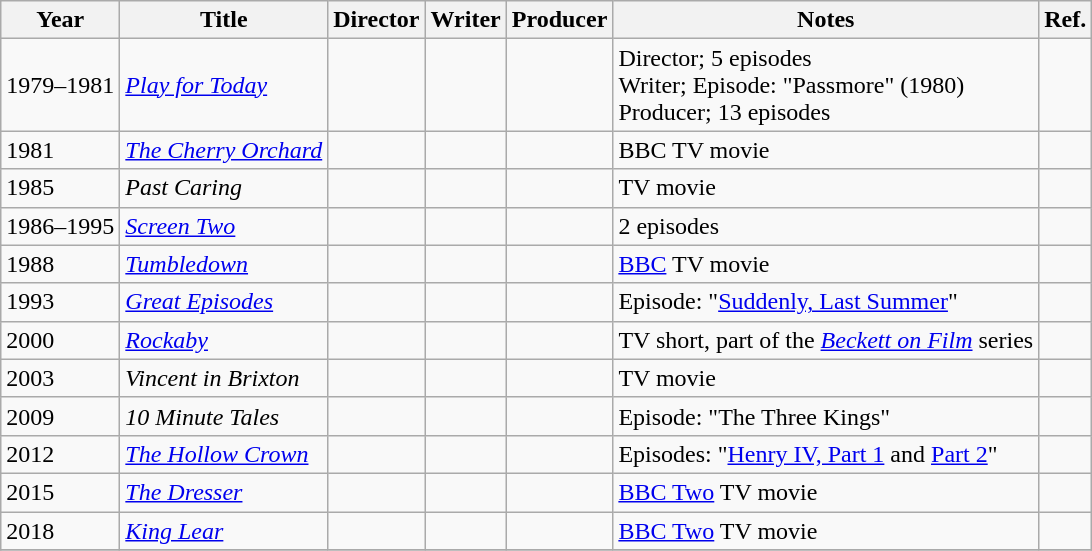<table class="wikitable">
<tr>
<th>Year</th>
<th>Title</th>
<th>Director</th>
<th>Writer</th>
<th>Producer</th>
<th>Notes</th>
<th>Ref.</th>
</tr>
<tr>
<td>1979–1981</td>
<td><em><a href='#'>Play for Today</a></em></td>
<td></td>
<td></td>
<td></td>
<td>Director; 5 episodes <br> Writer; Episode: "Passmore" (1980) <br> Producer; 13 episodes</td>
<td> <br> <br></td>
</tr>
<tr>
<td>1981</td>
<td><em><a href='#'>The Cherry Orchard</a></em></td>
<td></td>
<td></td>
<td></td>
<td>BBC TV movie</td>
<td></td>
</tr>
<tr>
<td>1985</td>
<td><em>Past Caring</em></td>
<td></td>
<td></td>
<td></td>
<td>TV movie</td>
<td></td>
</tr>
<tr>
<td>1986–1995</td>
<td><em><a href='#'>Screen Two</a></em></td>
<td></td>
<td></td>
<td></td>
<td>2 episodes</td>
<td></td>
</tr>
<tr>
<td>1988</td>
<td><em><a href='#'>Tumbledown</a></em></td>
<td></td>
<td></td>
<td></td>
<td><a href='#'>BBC</a> TV movie</td>
<td></td>
</tr>
<tr>
<td>1993</td>
<td><em><a href='#'>Great Episodes</a></em></td>
<td></td>
<td></td>
<td></td>
<td>Episode: "<a href='#'>Suddenly, Last Summer</a>"</td>
<td></td>
</tr>
<tr>
<td>2000</td>
<td><em><a href='#'>Rockaby</a></em></td>
<td></td>
<td></td>
<td></td>
<td>TV short, part of the <em><a href='#'>Beckett on Film</a></em> series</td>
<td></td>
</tr>
<tr>
<td>2003</td>
<td><em>Vincent in Brixton</em></td>
<td></td>
<td></td>
<td></td>
<td>TV movie</td>
<td></td>
</tr>
<tr>
<td>2009</td>
<td><em>10 Minute Tales</em></td>
<td></td>
<td></td>
<td></td>
<td>Episode: "The Three Kings"</td>
<td></td>
</tr>
<tr>
<td>2012</td>
<td><em><a href='#'>The Hollow Crown</a></em></td>
<td></td>
<td></td>
<td></td>
<td>Episodes: "<a href='#'>Henry IV, Part 1</a> and <a href='#'>Part 2</a>"</td>
<td></td>
</tr>
<tr>
<td>2015</td>
<td><em><a href='#'>The Dresser</a></em></td>
<td></td>
<td></td>
<td></td>
<td><a href='#'>BBC Two</a> TV movie</td>
<td></td>
</tr>
<tr>
<td>2018</td>
<td><em><a href='#'>King Lear</a></em></td>
<td></td>
<td></td>
<td></td>
<td><a href='#'>BBC Two</a> TV movie</td>
<td></td>
</tr>
<tr>
</tr>
</table>
